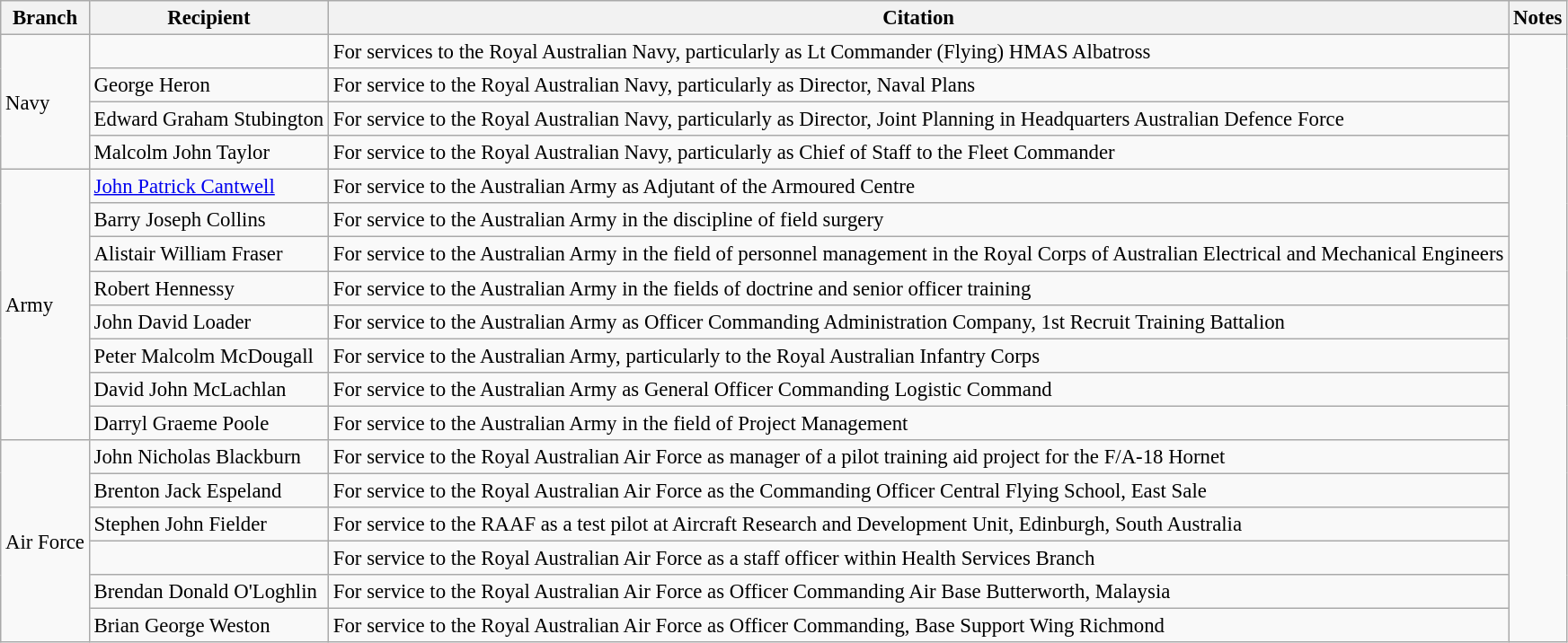<table class="wikitable" style="font-size:95%;">
<tr>
<th>Branch</th>
<th>Recipient</th>
<th>Citation</th>
<th>Notes</th>
</tr>
<tr>
<td rowspan=4>Navy</td>
<td></td>
<td>For services to the Royal Australian Navy, particularly as Lt Commander (Flying) HMAS Albatross</td>
<td rowspan=25></td>
</tr>
<tr>
<td> George Heron</td>
<td>For service to the Royal Australian Navy, particularly as Director, Naval Plans</td>
</tr>
<tr>
<td> Edward Graham Stubington</td>
<td>For service to the Royal Australian Navy, particularly as Director, Joint Planning in Headquarters Australian Defence Force</td>
</tr>
<tr>
<td> Malcolm John Taylor</td>
<td>For service to the Royal Australian Navy, particularly as Chief of Staff to the Fleet Commander</td>
</tr>
<tr>
<td rowspan=8>Army</td>
<td> <a href='#'>John Patrick Cantwell</a></td>
<td>For service to the Australian Army as Adjutant of the Armoured Centre</td>
</tr>
<tr>
<td> Barry Joseph Collins</td>
<td>For service to the Australian Army in the discipline of field surgery</td>
</tr>
<tr>
<td> Alistair William Fraser</td>
<td>For service to the Australian Army in the field of personnel management in the Royal Corps of Australian Electrical and Mechanical Engineers</td>
</tr>
<tr>
<td> Robert Hennessy</td>
<td>For service to the Australian Army in the fields of doctrine and senior officer training</td>
</tr>
<tr>
<td> John David Loader</td>
<td>For service to the Australian Army as Officer Commanding Administration Company, 1st Recruit Training Battalion</td>
</tr>
<tr>
<td> Peter Malcolm McDougall</td>
<td>For service to the Australian Army, particularly to the Royal Australian Infantry Corps</td>
</tr>
<tr>
<td> David John McLachlan</td>
<td>For service to the Australian Army as General Officer Commanding Logistic Command</td>
</tr>
<tr>
<td> Darryl Graeme Poole</td>
<td>For service to the Australian Army in the field of Project Management</td>
</tr>
<tr>
<td rowspan=6>Air Force</td>
<td> John Nicholas Blackburn</td>
<td>For service to the Royal Australian Air Force as manager of a pilot training aid project for the F/A-18 Hornet</td>
</tr>
<tr>
<td> Brenton Jack Espeland</td>
<td>For service to the Royal Australian Air Force as the Commanding Officer Central Flying School, East Sale</td>
</tr>
<tr>
<td> Stephen John Fielder</td>
<td>For service to the RAAF as a test pilot at Aircraft Research and Development Unit, Edinburgh, South Australia</td>
</tr>
<tr>
<td></td>
<td>For service to the Royal Australian Air Force as a staff officer within Health Services Branch</td>
</tr>
<tr>
<td> Brendan Donald O'Loghlin</td>
<td>For service to the Royal Australian Air Force as Officer Commanding Air Base Butterworth, Malaysia</td>
</tr>
<tr>
<td> Brian George Weston</td>
<td>For service to the Royal Australian Air Force as Officer Commanding, Base Support Wing Richmond</td>
</tr>
</table>
